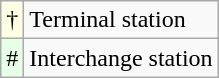<table class="wikitable">
<tr>
<td style="background-color:#FFFFE6">†</td>
<td>Terminal station</td>
</tr>
<tr>
<td style="background-color:#E6FFE6">#</td>
<td>Interchange station</td>
</tr>
</table>
